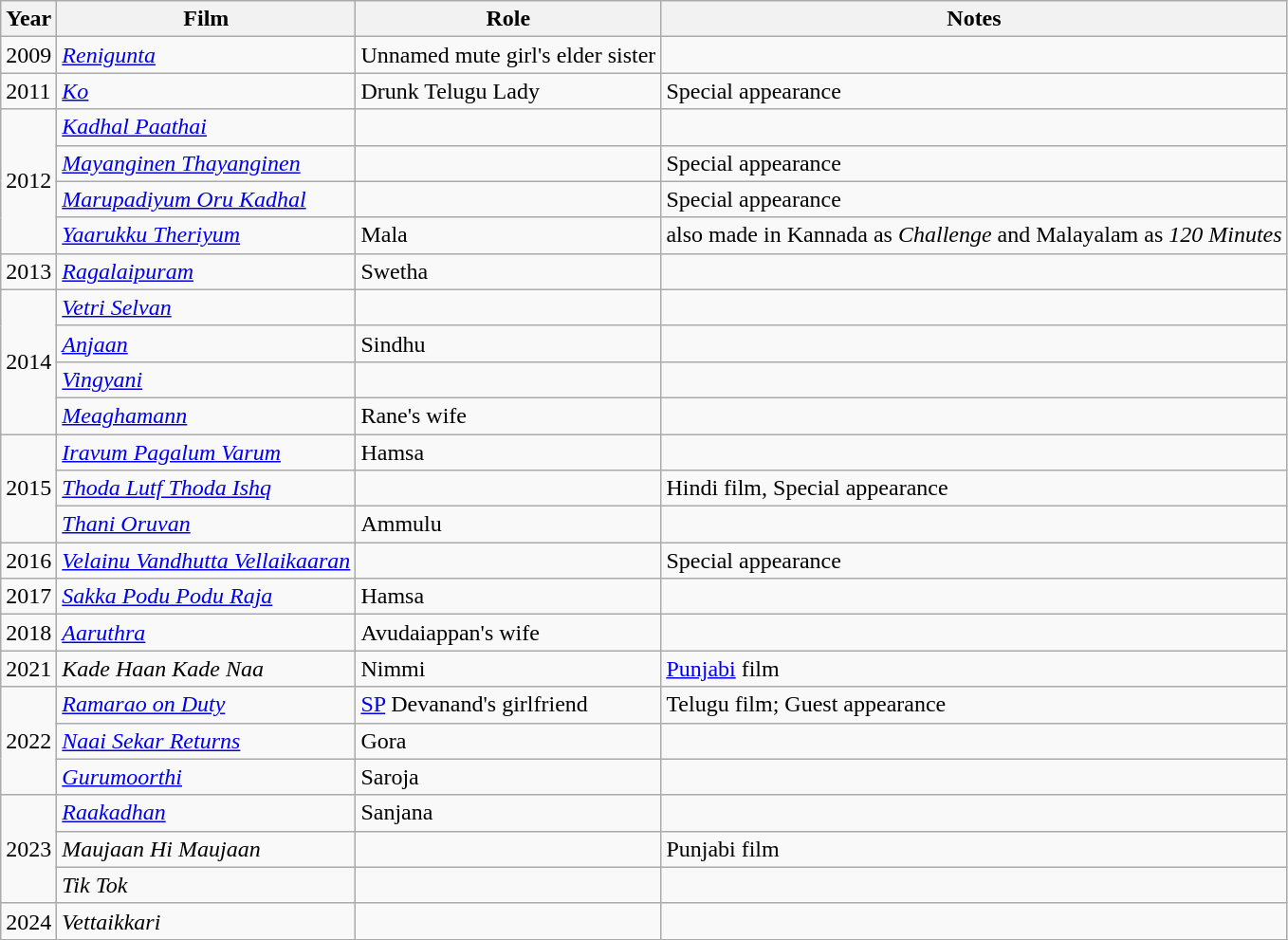<table class="wikitable">
<tr>
<th>Year</th>
<th>Film</th>
<th>Role</th>
<th>Notes</th>
</tr>
<tr>
<td rowspan="1">2009</td>
<td><em><a href='#'>Renigunta</a></em></td>
<td>Unnamed mute girl's elder sister</td>
<td></td>
</tr>
<tr>
<td rowspan="1">2011</td>
<td><em><a href='#'>Ko</a></em></td>
<td>Drunk Telugu Lady</td>
<td>Special appearance</td>
</tr>
<tr>
<td rowspan="4">2012</td>
<td><em><a href='#'>Kadhal Paathai</a></em></td>
<td></td>
<td></td>
</tr>
<tr>
<td><em><a href='#'>Mayanginen Thayanginen</a></em></td>
<td></td>
<td>Special appearance</td>
</tr>
<tr>
<td><em><a href='#'>Marupadiyum Oru Kadhal</a></em></td>
<td></td>
<td>Special appearance</td>
</tr>
<tr>
<td><em><a href='#'>Yaarukku Theriyum</a></em></td>
<td>Mala</td>
<td>also made in Kannada as <em>Challenge</em> and Malayalam as <em>120 Minutes</em></td>
</tr>
<tr>
<td rowspan="1">2013</td>
<td><em><a href='#'>Ragalaipuram</a></em></td>
<td>Swetha</td>
<td></td>
</tr>
<tr>
<td rowspan="4">2014</td>
<td><em><a href='#'>Vetri Selvan</a></em></td>
<td></td>
<td></td>
</tr>
<tr>
<td><em><a href='#'>Anjaan</a></em></td>
<td>Sindhu</td>
<td></td>
</tr>
<tr>
<td><em><a href='#'>Vingyani</a></em></td>
<td></td>
<td></td>
</tr>
<tr>
<td><em><a href='#'>Meaghamann</a></em></td>
<td>Rane's wife</td>
<td></td>
</tr>
<tr>
<td rowspan="3">2015</td>
<td><em><a href='#'>Iravum Pagalum Varum</a></em></td>
<td>Hamsa</td>
<td></td>
</tr>
<tr>
<td><em><a href='#'>Thoda Lutf Thoda Ishq</a></em></td>
<td></td>
<td>Hindi film, Special appearance</td>
</tr>
<tr>
<td><em><a href='#'>Thani Oruvan</a></em></td>
<td>Ammulu</td>
<td></td>
</tr>
<tr>
<td rowspan="1">2016</td>
<td><em><a href='#'>Velainu Vandhutta Vellaikaaran</a></em></td>
<td></td>
<td>Special appearance</td>
</tr>
<tr>
<td rowspan="1">2017</td>
<td><em><a href='#'>Sakka Podu Podu Raja</a></em></td>
<td>Hamsa</td>
<td></td>
</tr>
<tr>
<td rowspan="1">2018</td>
<td><em><a href='#'>Aaruthra</a></em></td>
<td>Avudaiappan's wife</td>
<td></td>
</tr>
<tr>
<td rowspan="1">2021</td>
<td><em>Kade Haan Kade Naa</em></td>
<td>Nimmi</td>
<td><a href='#'>Punjabi</a> film</td>
</tr>
<tr>
<td rowspan="3">2022</td>
<td><em><a href='#'>Ramarao on Duty</a></em></td>
<td><a href='#'>SP</a> Devanand's girlfriend</td>
<td>Telugu film; Guest appearance</td>
</tr>
<tr>
<td><em><a href='#'>Naai Sekar Returns</a></em></td>
<td>Gora</td>
<td></td>
</tr>
<tr>
<td><em><a href='#'>Gurumoorthi</a></em></td>
<td>Saroja</td>
<td></td>
</tr>
<tr>
<td rowspan="3">2023</td>
<td><em><a href='#'>Raakadhan</a></em></td>
<td>Sanjana</td>
<td></td>
</tr>
<tr>
<td><em>Maujaan Hi Maujaan</em></td>
<td></td>
<td>Punjabi film</td>
</tr>
<tr>
<td><em>Tik Tok</em></td>
<td></td>
<td></td>
</tr>
<tr>
<td rowspan="1">2024</td>
<td><em>Vettaikkari</em></td>
<td></td>
<td></td>
</tr>
<tr>
</tr>
</table>
